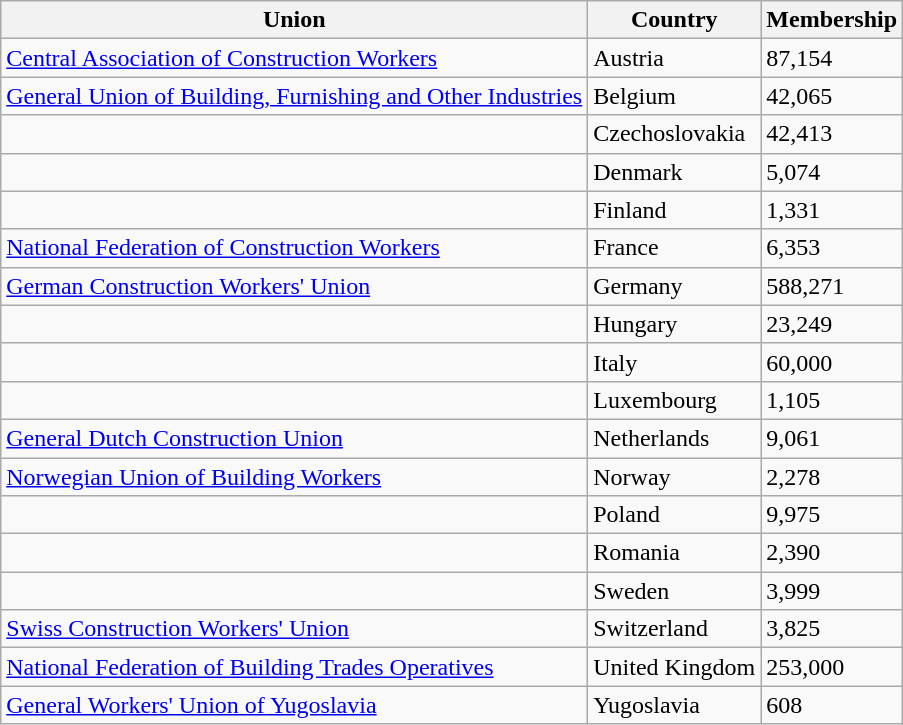<table class="wikitable sortable">
<tr>
<th>Union</th>
<th>Country</th>
<th>Membership</th>
</tr>
<tr>
<td><a href='#'>Central Association of Construction Workers</a></td>
<td>Austria</td>
<td>87,154</td>
</tr>
<tr>
<td><a href='#'>General Union of Building, Furnishing and Other Industries</a></td>
<td>Belgium</td>
<td>42,065</td>
</tr>
<tr>
<td></td>
<td>Czechoslovakia</td>
<td>42,413</td>
</tr>
<tr>
<td></td>
<td>Denmark</td>
<td>5,074</td>
</tr>
<tr>
<td></td>
<td>Finland</td>
<td>1,331</td>
</tr>
<tr>
<td><a href='#'>National Federation of Construction Workers</a></td>
<td>France</td>
<td>6,353</td>
</tr>
<tr>
<td><a href='#'>German Construction Workers' Union</a></td>
<td>Germany</td>
<td>588,271</td>
</tr>
<tr>
<td></td>
<td>Hungary</td>
<td>23,249</td>
</tr>
<tr>
<td></td>
<td>Italy</td>
<td>60,000</td>
</tr>
<tr>
<td></td>
<td>Luxembourg</td>
<td>1,105</td>
</tr>
<tr>
<td><a href='#'>General Dutch Construction Union</a></td>
<td>Netherlands</td>
<td>9,061</td>
</tr>
<tr>
<td><a href='#'>Norwegian Union of Building Workers</a></td>
<td>Norway</td>
<td>2,278</td>
</tr>
<tr>
<td></td>
<td>Poland</td>
<td>9,975</td>
</tr>
<tr>
<td></td>
<td>Romania</td>
<td>2,390</td>
</tr>
<tr>
<td></td>
<td>Sweden</td>
<td>3,999</td>
</tr>
<tr>
<td><a href='#'>Swiss Construction Workers' Union</a></td>
<td>Switzerland</td>
<td>3,825</td>
</tr>
<tr>
<td><a href='#'>National Federation of Building Trades Operatives</a></td>
<td>United Kingdom</td>
<td>253,000</td>
</tr>
<tr>
<td><a href='#'>General Workers' Union of Yugoslavia</a></td>
<td>Yugoslavia</td>
<td>608</td>
</tr>
</table>
